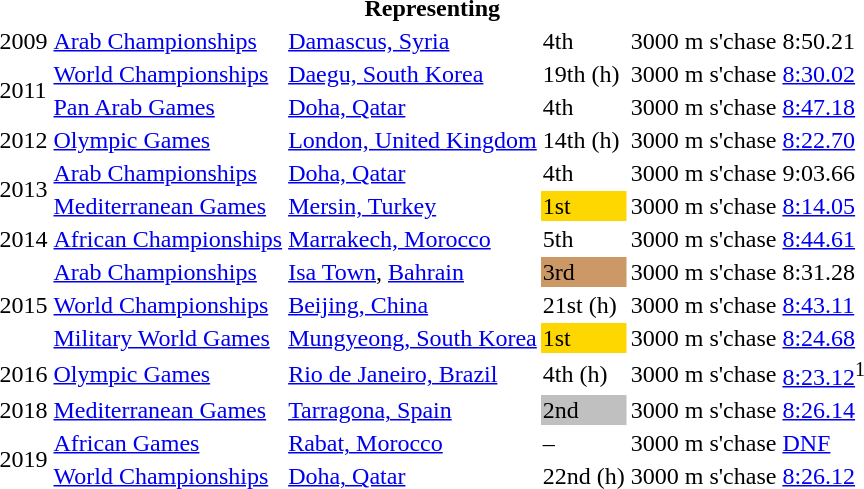<table>
<tr>
<th colspan="6">Representing </th>
</tr>
<tr>
<td>2009</td>
<td><a href='#'>Arab Championships</a></td>
<td><a href='#'>Damascus, Syria</a></td>
<td>4th</td>
<td>3000 m s'chase</td>
<td>8:50.21</td>
</tr>
<tr>
<td rowspan=2>2011</td>
<td><a href='#'>World Championships</a></td>
<td><a href='#'>Daegu, South Korea</a></td>
<td>19th (h)</td>
<td>3000 m s'chase</td>
<td><a href='#'>8:30.02</a></td>
</tr>
<tr>
<td><a href='#'>Pan Arab Games</a></td>
<td><a href='#'>Doha, Qatar</a></td>
<td>4th</td>
<td>3000 m s'chase</td>
<td><a href='#'>8:47.18</a></td>
</tr>
<tr>
<td>2012</td>
<td><a href='#'>Olympic Games</a></td>
<td><a href='#'>London, United Kingdom</a></td>
<td>14th (h)</td>
<td>3000 m s'chase</td>
<td><a href='#'>8:22.70</a></td>
</tr>
<tr>
<td rowspan=2>2013</td>
<td><a href='#'>Arab Championships</a></td>
<td><a href='#'>Doha, Qatar</a></td>
<td>4th</td>
<td>3000 m s'chase</td>
<td>9:03.66</td>
</tr>
<tr>
<td><a href='#'>Mediterranean Games</a></td>
<td><a href='#'>Mersin, Turkey</a></td>
<td bgcolor=gold>1st</td>
<td>3000 m s'chase</td>
<td><a href='#'>8:14.05</a></td>
</tr>
<tr>
<td>2014</td>
<td><a href='#'>African Championships</a></td>
<td><a href='#'>Marrakech, Morocco</a></td>
<td>5th</td>
<td>3000 m s'chase</td>
<td><a href='#'>8:44.61</a></td>
</tr>
<tr>
<td rowspan=3>2015</td>
<td><a href='#'>Arab Championships</a></td>
<td><a href='#'>Isa Town</a>, <a href='#'>Bahrain</a></td>
<td bgcolor=cc9966>3rd</td>
<td>3000 m s'chase</td>
<td>8:31.28</td>
</tr>
<tr>
<td><a href='#'>World Championships</a></td>
<td><a href='#'>Beijing, China</a></td>
<td>21st (h)</td>
<td>3000 m s'chase</td>
<td><a href='#'>8:43.11</a></td>
</tr>
<tr>
<td><a href='#'>Military World Games</a></td>
<td><a href='#'>Mungyeong, South Korea</a></td>
<td bgcolor=gold>1st</td>
<td>3000 m s'chase</td>
<td><a href='#'>8:24.68</a></td>
</tr>
<tr>
<td>2016</td>
<td><a href='#'>Olympic Games</a></td>
<td><a href='#'>Rio de Janeiro, Brazil</a></td>
<td>4th (h)</td>
<td>3000 m s'chase</td>
<td><a href='#'>8:23.12</a><sup>1</sup></td>
</tr>
<tr>
<td>2018</td>
<td><a href='#'>Mediterranean Games</a></td>
<td><a href='#'>Tarragona, Spain</a></td>
<td bgcolor=silver>2nd</td>
<td>3000 m s'chase</td>
<td><a href='#'>8:26.14</a></td>
</tr>
<tr>
<td rowspan=2>2019</td>
<td><a href='#'>African Games</a></td>
<td><a href='#'>Rabat, Morocco</a></td>
<td>–</td>
<td>3000 m s'chase</td>
<td><a href='#'>DNF</a></td>
</tr>
<tr>
<td><a href='#'>World Championships</a></td>
<td><a href='#'>Doha, Qatar</a></td>
<td>22nd (h)</td>
<td>3000 m s'chase</td>
<td><a href='#'>8:26.12</a></td>
</tr>
</table>
